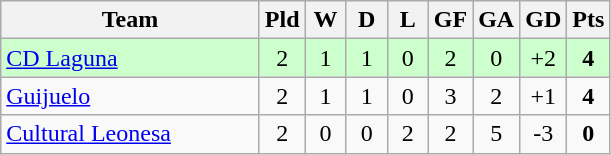<table class="wikitable" style="text-align: center;">
<tr>
<th width=165>Team</th>
<th width=20>Pld</th>
<th width=20>W</th>
<th width=20>D</th>
<th width=20>L</th>
<th width=20>GF</th>
<th width=20>GA</th>
<th width=20>GD</th>
<th width=20>Pts</th>
</tr>
<tr bgcolor=#ccffcc>
<td align=left> <a href='#'>CD Laguna</a></td>
<td>2</td>
<td>1</td>
<td>1</td>
<td>0</td>
<td>2</td>
<td>0</td>
<td>+2</td>
<td><strong>4</strong></td>
</tr>
<tr>
<td align=left> <a href='#'>Guijuelo</a></td>
<td>2</td>
<td>1</td>
<td>1</td>
<td>0</td>
<td>3</td>
<td>2</td>
<td>+1</td>
<td><strong>4</strong></td>
</tr>
<tr>
<td align=left> <a href='#'>Cultural Leonesa</a></td>
<td>2</td>
<td>0</td>
<td>0</td>
<td>2</td>
<td>2</td>
<td>5</td>
<td>-3</td>
<td><strong>0</strong></td>
</tr>
</table>
